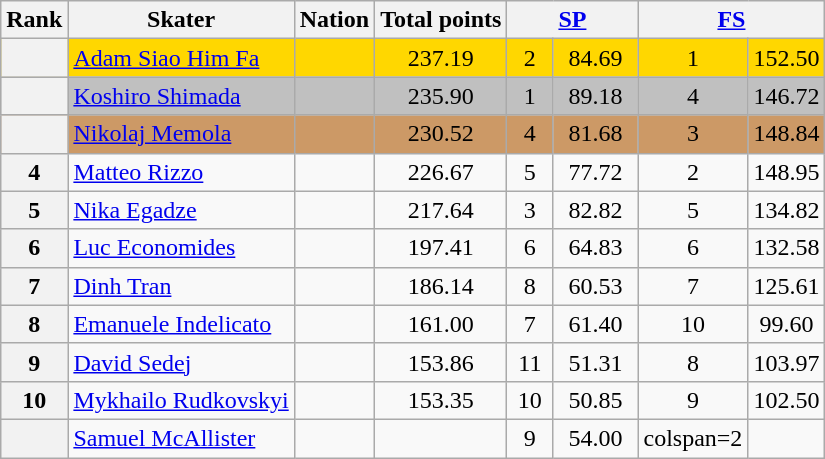<table class="wikitable sortable" style="text-align:left">
<tr>
<th scope="col">Rank</th>
<th scope="col">Skater</th>
<th scope="col">Nation</th>
<th scope="col">Total points</th>
<th scope="col" colspan="2" width="80px"><a href='#'>SP</a></th>
<th scope="col" colspan="2" width="80px"><a href='#'>FS</a></th>
</tr>
<tr bgcolor="gold">
<th scope="row"></th>
<td><a href='#'>Adam Siao Him Fa</a></td>
<td></td>
<td align="center">237.19</td>
<td align="center">2</td>
<td align="center">84.69</td>
<td align="center">1</td>
<td align="center">152.50</td>
</tr>
<tr bgcolor="silver">
<th scope="row"></th>
<td><a href='#'>Koshiro Shimada</a></td>
<td></td>
<td align="center">235.90</td>
<td align="center">1</td>
<td align="center">89.18</td>
<td align="center">4</td>
<td align="center">146.72</td>
</tr>
<tr bgcolor="cc9966">
<th scope="row"></th>
<td><a href='#'>Nikolaj Memola</a></td>
<td></td>
<td align="center">230.52</td>
<td align="center">4</td>
<td align="center">81.68</td>
<td align="center">3</td>
<td align="center">148.84</td>
</tr>
<tr>
<th scope="row">4</th>
<td><a href='#'>Matteo Rizzo</a></td>
<td></td>
<td align="center">226.67</td>
<td align="center">5</td>
<td align="center">77.72</td>
<td align="center">2</td>
<td align="center">148.95</td>
</tr>
<tr>
<th scope="row">5</th>
<td><a href='#'>Nika Egadze</a></td>
<td></td>
<td align="center">217.64</td>
<td align="center">3</td>
<td align="center">82.82</td>
<td align="center">5</td>
<td align="center">134.82</td>
</tr>
<tr>
<th scope="row">6</th>
<td><a href='#'>Luc Economides</a></td>
<td></td>
<td align="center">197.41</td>
<td align="center">6</td>
<td align="center">64.83</td>
<td align="center">6</td>
<td align="center">132.58</td>
</tr>
<tr>
<th scope="row">7</th>
<td><a href='#'>Dinh Tran</a></td>
<td></td>
<td align="center">186.14</td>
<td align="center">8</td>
<td align="center">60.53</td>
<td align="center">7</td>
<td align="center">125.61</td>
</tr>
<tr>
<th scope="row">8</th>
<td><a href='#'>Emanuele Indelicato</a></td>
<td></td>
<td align="center">161.00</td>
<td align="center">7</td>
<td align="center">61.40</td>
<td align="center">10</td>
<td align="center">99.60</td>
</tr>
<tr>
<th scope="row">9</th>
<td><a href='#'>David Sedej</a></td>
<td></td>
<td align="center">153.86</td>
<td align="center">11</td>
<td align="center">51.31</td>
<td align="center">8</td>
<td align="center">103.97</td>
</tr>
<tr>
<th scope="row">10</th>
<td><a href='#'>Mykhailo Rudkovskyi</a></td>
<td></td>
<td align="center">153.35</td>
<td align="center">10</td>
<td align="center">50.85</td>
<td align="center">9</td>
<td align="center">102.50</td>
</tr>
<tr>
<th scope="row"></th>
<td><a href='#'>Samuel McAllister</a></td>
<td></td>
<td></td>
<td align="center">9</td>
<td align="center">54.00</td>
<td>colspan=2 </td>
</tr>
</table>
